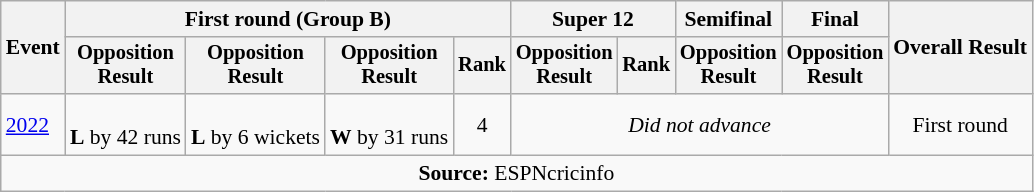<table class=wikitable style=font-size:90%;text-align:center>
<tr>
<th rowspan=2>Event</th>
<th colspan=4>First round (Group B)</th>
<th colspan=2>Super 12</th>
<th>Semifinal</th>
<th>Final</th>
<th rowspan=2>Overall Result</th>
</tr>
<tr style=font-size:95%>
<th>Opposition<br>Result</th>
<th>Opposition<br>Result</th>
<th>Opposition<br>Result</th>
<th>Rank</th>
<th>Opposition<br>Result</th>
<th>Rank</th>
<th>Opposition<br>Result</th>
<th>Opposition<br>Result</th>
</tr>
<tr>
<td align=left><a href='#'>2022</a></td>
<td><br><strong>L</strong> by 42 runs</td>
<td><br><strong>L</strong> by 6 wickets</td>
<td><br><strong>W</strong> by 31 runs</td>
<td>4</td>
<td colspan="4"><em>Did not advance</em></td>
<td>First round</td>
</tr>
<tr>
<td colspan="11"><strong>Source:</strong> ESPNcricinfo</td>
</tr>
</table>
